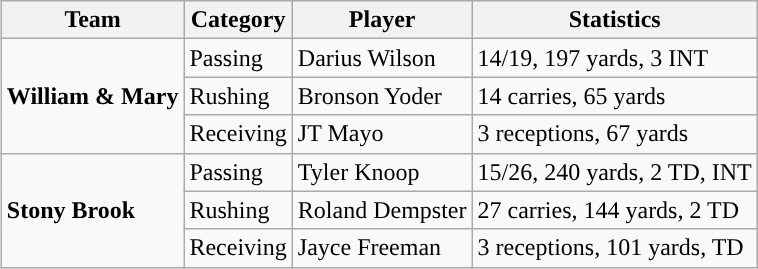<table class="wikitable" style="float: right;">
<tr>
<th>Team</th>
<th>Category</th>
<th>Player</th>
<th>Statistics</th>
</tr>
<tr>
<td rowspan=3><strong>William & Mary</strong></td>
<td>Passing</td>
<td>Darius Wilson</td>
<td>14/19, 197 yards, 3 INT</td>
</tr>
<tr>
<td>Rushing</td>
<td>Bronson Yoder</td>
<td>14 carries, 65 yards</td>
</tr>
<tr>
<td>Receiving</td>
<td>JT Mayo</td>
<td>3 receptions, 67 yards</td>
</tr>
<tr>
<td rowspan=3><strong>Stony Brook</strong></td>
<td>Passing</td>
<td>Tyler Knoop</td>
<td>15/26, 240 yards, 2 TD, INT</td>
</tr>
<tr>
<td>Rushing</td>
<td>Roland Dempster</td>
<td>27 carries, 144 yards, 2 TD</td>
</tr>
<tr>
<td>Receiving</td>
<td>Jayce Freeman</td>
<td>3 receptions, 101 yards, TD</td>
</tr>
</table>
